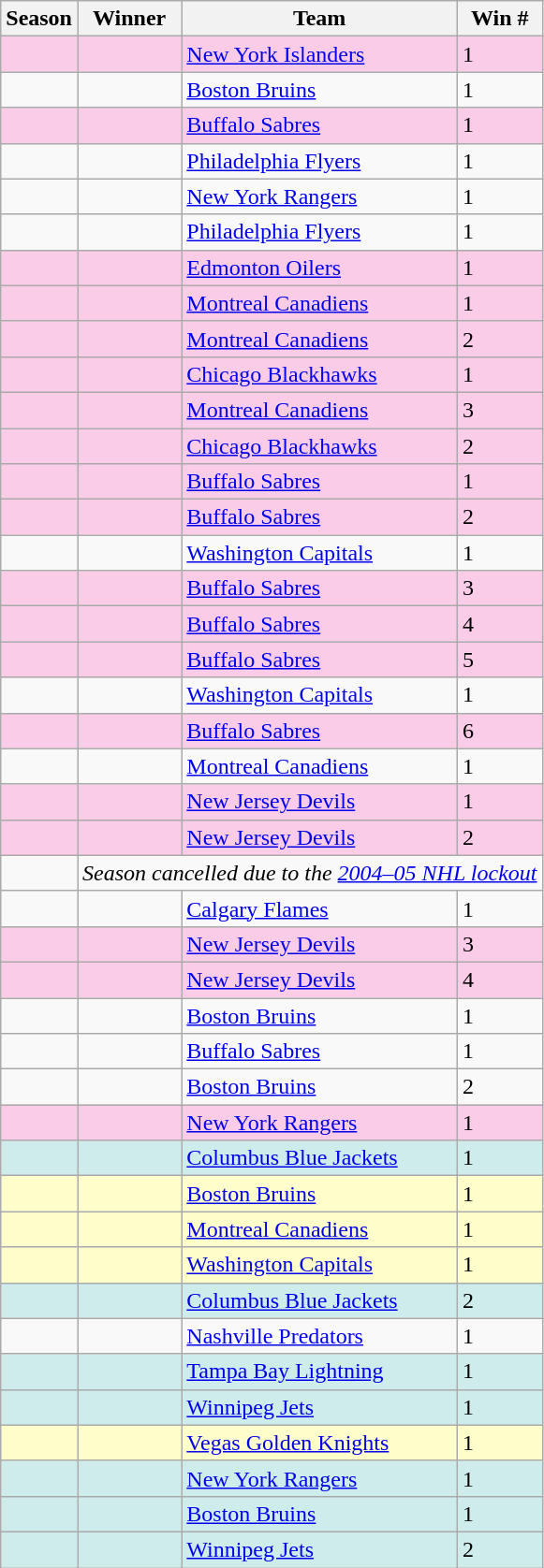<table class="wikitable sortable" style="margin: 1em 1em 1em 0; background: #f9f9f9; border: 1px #aaa solid; border-collapse: collapse">
<tr>
<th>Season</th>
<th>Winner</th>
<th>Team</th>
<th>Win #</th>
</tr>
<tr bgcolor="#FBCCE7">
<td></td>
<td></td>
<td><a href='#'>New York Islanders</a></td>
<td>1</td>
</tr>
<tr>
<td></td>
<td></td>
<td><a href='#'>Boston Bruins</a></td>
<td>1</td>
</tr>
<tr bgcolor="#FBCCE7">
<td></td>
<td></td>
<td><a href='#'>Buffalo Sabres</a></td>
<td>1</td>
</tr>
<tr>
<td></td>
<td></td>
<td><a href='#'>Philadelphia Flyers</a></td>
<td>1</td>
</tr>
<tr>
<td></td>
<td></td>
<td><a href='#'>New York Rangers</a></td>
<td>1</td>
</tr>
<tr>
<td></td>
<td></td>
<td><a href='#'>Philadelphia Flyers</a></td>
<td>1</td>
</tr>
<tr bgcolor="#FBCCE7">
<td></td>
<td></td>
<td><a href='#'>Edmonton Oilers</a></td>
<td>1</td>
</tr>
<tr bgcolor="#FBCCE7">
<td></td>
<td></td>
<td><a href='#'>Montreal Canadiens</a></td>
<td>1</td>
</tr>
<tr bgcolor="#FBCCE7">
<td></td>
<td></td>
<td><a href='#'>Montreal Canadiens</a></td>
<td>2</td>
</tr>
<tr bgcolor="#FBCCE7">
<td></td>
<td></td>
<td><a href='#'>Chicago Blackhawks</a></td>
<td>1</td>
</tr>
<tr bgcolor="#FBCCE7">
<td></td>
<td></td>
<td><a href='#'>Montreal Canadiens</a></td>
<td>3</td>
</tr>
<tr bgcolor="#FBCCE7">
<td></td>
<td></td>
<td><a href='#'>Chicago Blackhawks</a></td>
<td>2</td>
</tr>
<tr bgcolor="#FBCCE7">
<td></td>
<td></td>
<td><a href='#'>Buffalo Sabres</a></td>
<td>1</td>
</tr>
<tr bgcolor="#FBCCE7">
<td></td>
<td></td>
<td><a href='#'>Buffalo Sabres</a></td>
<td>2</td>
</tr>
<tr>
<td></td>
<td></td>
<td><a href='#'>Washington Capitals</a></td>
<td>1</td>
</tr>
<tr bgcolor="#FBCCE7">
<td></td>
<td></td>
<td><a href='#'>Buffalo Sabres</a></td>
<td>3</td>
</tr>
<tr bgcolor="#FBCCE7">
<td></td>
<td></td>
<td><a href='#'>Buffalo Sabres</a></td>
<td>4</td>
</tr>
<tr bgcolor="#FBCCE7">
<td></td>
<td></td>
<td><a href='#'>Buffalo Sabres</a></td>
<td>5</td>
</tr>
<tr>
<td></td>
<td></td>
<td><a href='#'>Washington Capitals</a></td>
<td>1</td>
</tr>
<tr bgcolor="#FBCCE7">
<td></td>
<td></td>
<td><a href='#'>Buffalo Sabres</a></td>
<td>6</td>
</tr>
<tr>
<td></td>
<td></td>
<td><a href='#'>Montreal Canadiens</a></td>
<td>1</td>
</tr>
<tr bgcolor="#FBCCE7">
<td></td>
<td></td>
<td><a href='#'>New Jersey Devils</a></td>
<td>1</td>
</tr>
<tr bgcolor="#FBCCE7">
<td></td>
<td></td>
<td><a href='#'>New Jersey Devils</a></td>
<td>2</td>
</tr>
<tr>
<td></td>
<td colspan="3" align="center"><em>Season cancelled due to the <a href='#'>2004–05 NHL lockout</a></em></td>
</tr>
<tr>
<td></td>
<td></td>
<td><a href='#'>Calgary Flames</a></td>
<td>1</td>
</tr>
<tr bgcolor="#FBCCE7">
<td></td>
<td></td>
<td><a href='#'>New Jersey Devils</a></td>
<td>3</td>
</tr>
<tr bgcolor="#FBCCE7">
<td></td>
<td></td>
<td><a href='#'>New Jersey Devils</a></td>
<td>4</td>
</tr>
<tr>
<td></td>
<td></td>
<td><a href='#'>Boston Bruins</a></td>
<td>1</td>
</tr>
<tr>
<td></td>
<td></td>
<td><a href='#'>Buffalo Sabres</a></td>
<td>1</td>
</tr>
<tr>
<td></td>
<td></td>
<td><a href='#'>Boston Bruins</a></td>
<td>2</td>
</tr>
<tr bgcolor="#FBCCE7">
<td></td>
<td></td>
<td><a href='#'>New York Rangers</a></td>
<td>1</td>
</tr>
<tr bgcolor="#CFECEC">
<td></td>
<td></td>
<td><a href='#'>Columbus Blue Jackets</a></td>
<td>1</td>
</tr>
<tr bgcolor="#ffffcc">
<td></td>
<td></td>
<td><a href='#'>Boston Bruins</a></td>
<td>1</td>
</tr>
<tr bgcolor="#ffffcc">
<td></td>
<td></td>
<td><a href='#'>Montreal Canadiens</a></td>
<td>1</td>
</tr>
<tr bgcolor="#ffffcc">
<td></td>
<td></td>
<td><a href='#'>Washington Capitals</a></td>
<td>1</td>
</tr>
<tr bgcolor="#CFECEC">
<td></td>
<td></td>
<td><a href='#'>Columbus Blue Jackets</a></td>
<td>2</td>
</tr>
<tr>
<td></td>
<td></td>
<td><a href='#'>Nashville Predators</a></td>
<td>1</td>
</tr>
<tr bgcolor="#CFECEC">
<td></td>
<td></td>
<td><a href='#'>Tampa Bay Lightning</a></td>
<td>1</td>
</tr>
<tr bgcolor="#CFECEC">
<td></td>
<td></td>
<td><a href='#'>Winnipeg Jets</a></td>
<td>1</td>
</tr>
<tr bgcolor="#ffffcc">
<td></td>
<td></td>
<td><a href='#'>Vegas Golden Knights</a></td>
<td>1</td>
</tr>
<tr bgcolor="#CFECEC">
<td></td>
<td></td>
<td><a href='#'>New York Rangers</a></td>
<td>1</td>
</tr>
<tr bgcolor="#CFECEC">
<td></td>
<td></td>
<td><a href='#'>Boston Bruins</a></td>
<td>1</td>
</tr>
<tr bgcolor="#CFECEC">
<td></td>
<td></td>
<td><a href='#'>Winnipeg Jets</a></td>
<td>2</td>
</tr>
</table>
